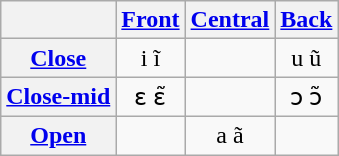<table class="wikitable" style="text-align:center">
<tr>
<th></th>
<th><a href='#'>Front</a></th>
<th><a href='#'>Central</a></th>
<th><a href='#'>Back</a></th>
</tr>
<tr>
<th><a href='#'>Close</a></th>
<td>i ĩ</td>
<td></td>
<td>u ũ</td>
</tr>
<tr>
<th><a href='#'>Close-mid</a></th>
<td>ɛ ɛ̃</td>
<td></td>
<td>ɔ ɔ̃</td>
</tr>
<tr>
<th><a href='#'>Open</a></th>
<td></td>
<td>a ã</td>
<td></td>
</tr>
</table>
